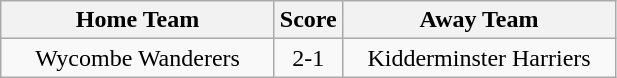<table class="wikitable" style="text-align:center;">
<tr>
<th width=175>Home Team</th>
<th width=20>Score</th>
<th width=175>Away Team</th>
</tr>
<tr>
<td>Wycombe Wanderers</td>
<td>2-1</td>
<td>Kidderminster Harriers</td>
</tr>
</table>
